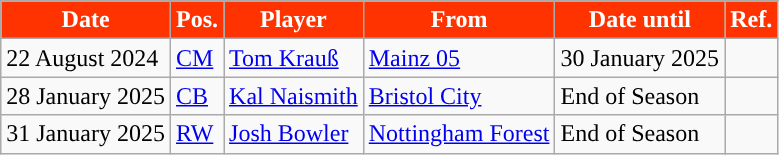<table class="wikitable plainrowheaders sortable">
<tr>
<th style="background-color:#FF3300; color:white; ">Date</th>
<th style="background-color:#FF3300; color:white; ">Pos.</th>
<th style="background-color:#FF3300; color:white; ">Player</th>
<th style="background-color:#FF3300; color:white; ">From</th>
<th style="background-color:#FF3300; color:white; ">Date until</th>
<th style="background-color:#FF3300; color:white; ">Ref.</th>
</tr>
<tr>
<td>22 August 2024</td>
<td><a href='#'>CM</a></td>
<td> <a href='#'>Tom Krauß</a></td>
<td> <a href='#'>Mainz 05</a></td>
<td>30 January 2025</td>
<td></td>
</tr>
<tr>
<td>28 January 2025</td>
<td><a href='#'>CB</a></td>
<td> <a href='#'>Kal Naismith</a></td>
<td> <a href='#'>Bristol City</a></td>
<td>End of Season</td>
<td></td>
</tr>
<tr>
<td>31 January 2025</td>
<td><a href='#'>RW</a></td>
<td> <a href='#'>Josh Bowler</a></td>
<td> <a href='#'>Nottingham Forest</a></td>
<td>End of Season</td>
<td></td>
</tr>
</table>
